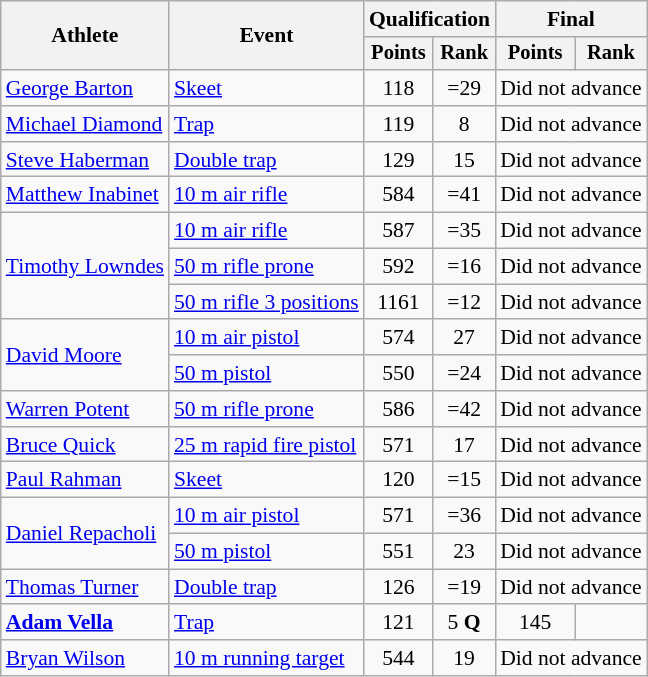<table class="wikitable" style="font-size:90%">
<tr>
<th rowspan="2">Athlete</th>
<th rowspan="2">Event</th>
<th colspan=2>Qualification</th>
<th colspan=2>Final</th>
</tr>
<tr style="font-size:95%">
<th>Points</th>
<th>Rank</th>
<th>Points</th>
<th>Rank</th>
</tr>
<tr align=center>
<td align=left><a href='#'>George Barton</a></td>
<td align=left><a href='#'>Skeet</a></td>
<td>118</td>
<td>=29</td>
<td colspan=2>Did not advance</td>
</tr>
<tr align=center>
<td align=left><a href='#'>Michael Diamond</a></td>
<td align=left><a href='#'>Trap</a></td>
<td>119</td>
<td>8</td>
<td colspan=2>Did not advance</td>
</tr>
<tr align=center>
<td align=left><a href='#'>Steve Haberman</a></td>
<td align=left><a href='#'>Double trap</a></td>
<td>129</td>
<td>15</td>
<td colspan=2>Did not advance</td>
</tr>
<tr align=center>
<td align=left><a href='#'>Matthew Inabinet</a></td>
<td align=left><a href='#'>10 m air rifle</a></td>
<td>584</td>
<td>=41</td>
<td colspan=2>Did not advance</td>
</tr>
<tr align=center>
<td align=left rowspan=3><a href='#'>Timothy Lowndes</a></td>
<td align=left><a href='#'>10 m air rifle</a></td>
<td>587</td>
<td>=35</td>
<td colspan=2>Did not advance</td>
</tr>
<tr align=center>
<td align=left><a href='#'>50 m rifle prone</a></td>
<td>592</td>
<td>=16</td>
<td colspan=2>Did not advance</td>
</tr>
<tr align=center>
<td align=left><a href='#'>50 m rifle 3 positions</a></td>
<td>1161</td>
<td>=12</td>
<td colspan=2>Did not advance</td>
</tr>
<tr align=center>
<td align=left rowspan=2><a href='#'>David Moore</a></td>
<td align=left><a href='#'>10 m air pistol</a></td>
<td>574</td>
<td>27</td>
<td colspan=2>Did not advance</td>
</tr>
<tr align=center>
<td align=left><a href='#'>50 m pistol</a></td>
<td>550</td>
<td>=24</td>
<td colspan=2>Did not advance</td>
</tr>
<tr align=center>
<td align=left><a href='#'>Warren Potent</a></td>
<td align=left><a href='#'>50 m rifle prone</a></td>
<td>586</td>
<td>=42</td>
<td colspan=2>Did not advance</td>
</tr>
<tr align=center>
<td align=left><a href='#'>Bruce Quick</a></td>
<td align=left><a href='#'>25 m rapid fire pistol</a></td>
<td>571</td>
<td>17</td>
<td colspan=2>Did not advance</td>
</tr>
<tr align=center>
<td align=left><a href='#'>Paul Rahman</a></td>
<td align=left><a href='#'>Skeet</a></td>
<td>120</td>
<td>=15</td>
<td colspan=2>Did not advance</td>
</tr>
<tr align=center>
<td align=left rowspan=2><a href='#'>Daniel Repacholi</a></td>
<td align=left><a href='#'>10 m air pistol</a></td>
<td>571</td>
<td>=36</td>
<td colspan=2>Did not advance</td>
</tr>
<tr align=center>
<td align=left><a href='#'>50 m pistol</a></td>
<td>551</td>
<td>23</td>
<td colspan=2>Did not advance</td>
</tr>
<tr align=center>
<td align=left><a href='#'>Thomas Turner</a></td>
<td align=left><a href='#'>Double trap</a></td>
<td>126</td>
<td>=19</td>
<td colspan=2>Did not advance</td>
</tr>
<tr align=center>
<td align=left><strong><a href='#'>Adam Vella</a></strong></td>
<td align=left><a href='#'>Trap</a></td>
<td>121</td>
<td>5 <strong>Q</strong></td>
<td>145</td>
<td></td>
</tr>
<tr align=center>
<td align=left><a href='#'>Bryan Wilson</a></td>
<td align=left><a href='#'>10 m running target</a></td>
<td>544</td>
<td>19</td>
<td colspan=2>Did not advance</td>
</tr>
</table>
